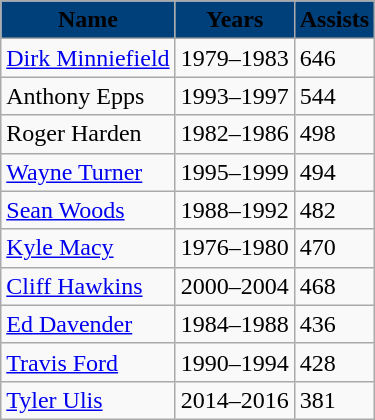<table class="wikitable">
<tr>
<th style="background:#00407a;"><span>Name</span></th>
<th style="background:#00407a;"><span>Years</span></th>
<th style="background:#00407a;"><span>Assists</span></th>
</tr>
<tr>
<td><a href='#'>Dirk Minniefield</a></td>
<td>1979–1983</td>
<td>646</td>
</tr>
<tr>
<td>Anthony Epps</td>
<td>1993–1997</td>
<td>544</td>
</tr>
<tr>
<td>Roger Harden</td>
<td>1982–1986</td>
<td>498</td>
</tr>
<tr>
<td><a href='#'>Wayne Turner</a></td>
<td>1995–1999</td>
<td>494</td>
</tr>
<tr>
<td><a href='#'>Sean Woods</a></td>
<td>1988–1992</td>
<td>482</td>
</tr>
<tr>
<td><a href='#'>Kyle Macy</a></td>
<td>1976–1980</td>
<td>470</td>
</tr>
<tr>
<td><a href='#'>Cliff Hawkins</a></td>
<td>2000–2004</td>
<td>468</td>
</tr>
<tr>
<td><a href='#'>Ed Davender</a></td>
<td>1984–1988</td>
<td>436</td>
</tr>
<tr>
<td><a href='#'>Travis Ford</a></td>
<td>1990–1994</td>
<td>428</td>
</tr>
<tr>
<td><a href='#'>Tyler Ulis</a></td>
<td>2014–2016</td>
<td>381</td>
</tr>
</table>
